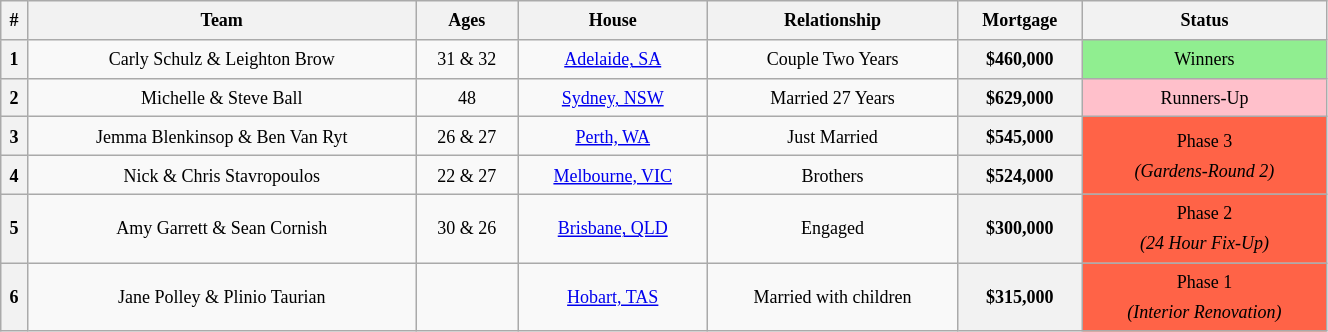<table class="wikitable" style="text-align: center; font-size: 9pt; line-height:20px; width:70%">
<tr valign="top">
<th>#</th>
<th>Team</th>
<th>Ages</th>
<th>House</th>
<th>Relationship</th>
<th>Mortgage</th>
<th>Status</th>
</tr>
<tr>
<th scope="col" style="background; color:black;">1</th>
<td>Carly Schulz & Leighton Brow</td>
<td>31 & 32</td>
<td><a href='#'>Adelaide, SA</a></td>
<td>Couple Two Years</td>
<th>$460,000</th>
<td bgcolor="lightgreen">Winners</td>
</tr>
<tr>
<th scope="col" style="background:; color:black;">2</th>
<td>Michelle & Steve Ball</td>
<td>48</td>
<td><a href='#'>Sydney, NSW</a></td>
<td>Married 27 Years</td>
<th>$629,000</th>
<td bgcolor="pink">Runners-Up</td>
</tr>
<tr>
<th scope="col" style="background:; color:black;">3</th>
<td>Jemma Blenkinsop & Ben Van Ryt</td>
<td>26 & 27</td>
<td><a href='#'>Perth, WA</a></td>
<td>Just Married</td>
<th>$545,000</th>
<td rowspan="2" bgcolor="tomato">Phase 3<br><em>(Gardens-Round 2)</em></td>
</tr>
<tr>
<th scope="col" style="background:; color:black;">4</th>
<td>Nick & Chris Stavropoulos</td>
<td>22 & 27</td>
<td><a href='#'>Melbourne, VIC</a></td>
<td>Brothers</td>
<th>$524,000</th>
</tr>
<tr>
<th scope="col" style="background:; color:black;">5</th>
<td>Amy Garrett & Sean Cornish</td>
<td>30 & 26</td>
<td><a href='#'>Brisbane, QLD</a></td>
<td>Engaged</td>
<th>$300,000</th>
<td bgcolor="tomato">Phase 2<br><em>(24 Hour Fix-Up)</em></td>
</tr>
<tr>
<th scope="col" style="background:; color:black;">6</th>
<td>Jane Polley & Plinio Taurian</td>
<td></td>
<td><a href='#'>Hobart, TAS</a></td>
<td>Married with children</td>
<th>$315,000</th>
<td bgcolor="tomato">Phase 1<br><em>(Interior Renovation)</em></td>
</tr>
</table>
